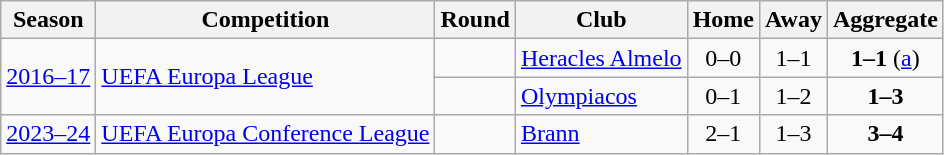<table class="wikitable">
<tr>
<th>Season</th>
<th>Competition</th>
<th>Round</th>
<th>Club</th>
<th>Home</th>
<th>Away</th>
<th>Aggregate</th>
</tr>
<tr>
<td rowspan="2"><a href='#'>2016–17</a></td>
<td rowspan="2"><a href='#'>UEFA Europa League</a></td>
<td></td>
<td> <a href='#'>Heracles Almelo</a></td>
<td style="text-align:center;">0–0</td>
<td style="text-align:center;">1–1</td>
<td style="text-align:center;"><strong>1–1</strong> (<a href='#'>a</a>)</td>
</tr>
<tr>
<td></td>
<td> <a href='#'>Olympiacos</a></td>
<td style="text-align:center;">0–1</td>
<td style="text-align:center;">1–2 </td>
<td style="text-align:center;"><strong>1–3</strong></td>
</tr>
<tr>
<td><a href='#'>2023–24</a></td>
<td><a href='#'>UEFA Europa Conference League</a></td>
<td></td>
<td> <a href='#'>Brann</a></td>
<td style="text-align:center;">2–1</td>
<td style="text-align:center;">1–3</td>
<td style="text-align:center;"><strong>3–4</strong></td>
</tr>
</table>
